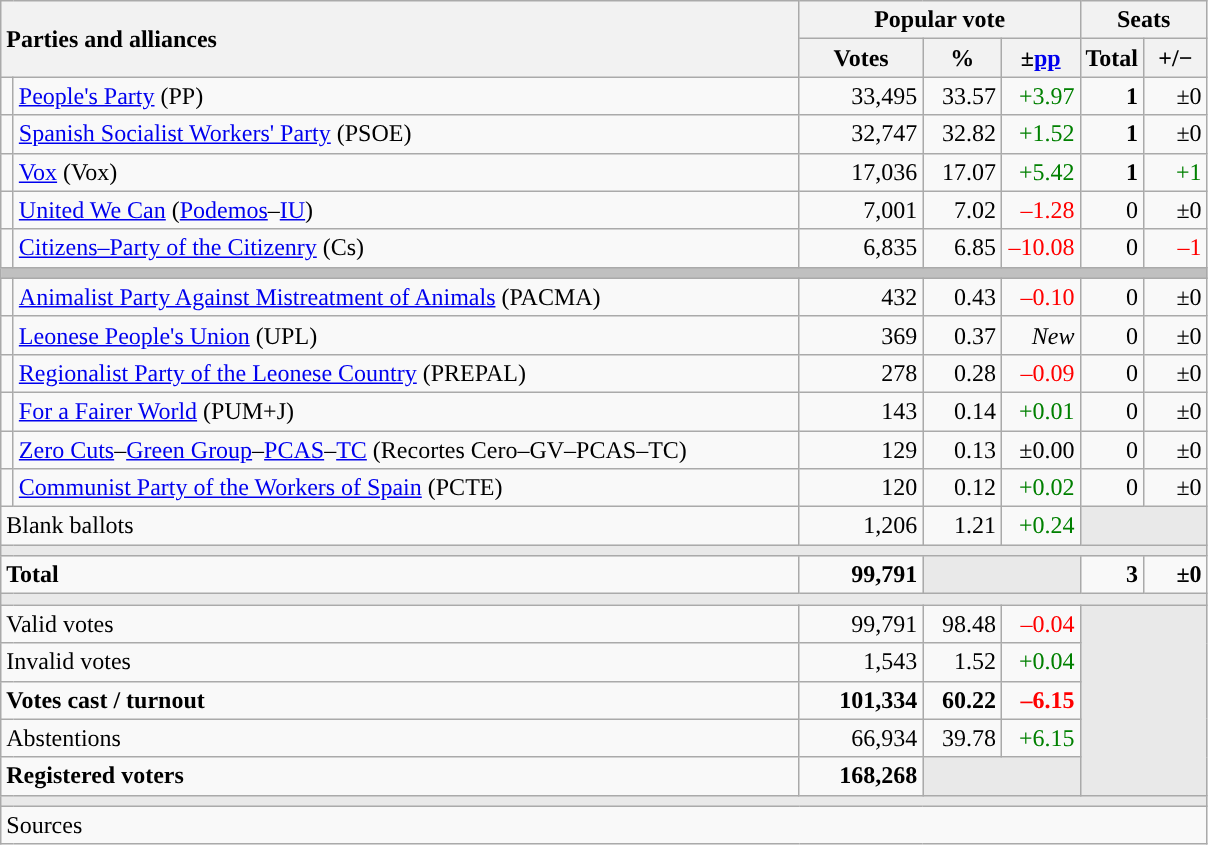<table class="wikitable" style="text-align:right;">
<tr>
<th style="text-align:left;" rowspan="2" colspan="2" width="525">Parties and alliances</th>
<th colspan="3">Popular vote</th>
<th colspan="2">Seats</th>
</tr>
<tr>
<th width="75">Votes</th>
<th width="45">%</th>
<th width="45">±<a href='#'>pp</a></th>
<th width="35">Total</th>
<th width="35">+/−</th>
</tr>
<tr>
<td width="1" style="color:inherit;background:"></td>
<td align="left"><a href='#'>People's Party</a> (PP)</td>
<td>33,495</td>
<td>33.57</td>
<td style="color:green;">+3.97</td>
<td><strong>1</strong></td>
<td>±0</td>
</tr>
<tr>
<td style="color:inherit;background:"></td>
<td align="left"><a href='#'>Spanish Socialist Workers' Party</a> (PSOE)</td>
<td>32,747</td>
<td>32.82</td>
<td style="color:green;">+1.52</td>
<td><strong>1</strong></td>
<td>±0</td>
</tr>
<tr>
<td style="color:inherit;background:"></td>
<td align="left"><a href='#'>Vox</a> (Vox)</td>
<td>17,036</td>
<td>17.07</td>
<td style="color:green;">+5.42</td>
<td><strong>1</strong></td>
<td style="color:green;">+1</td>
</tr>
<tr>
<td style="color:inherit;background:"></td>
<td align="left"><a href='#'>United We Can</a> (<a href='#'>Podemos</a>–<a href='#'>IU</a>)</td>
<td>7,001</td>
<td>7.02</td>
<td style="color:red;">–1.28</td>
<td>0</td>
<td>±0</td>
</tr>
<tr>
<td style="color:inherit;background:"></td>
<td align="left"><a href='#'>Citizens–Party of the Citizenry</a> (Cs)</td>
<td>6,835</td>
<td>6.85</td>
<td style="color:red;">–10.08</td>
<td>0</td>
<td style="color:red;">–1</td>
</tr>
<tr>
<td colspan="7" bgcolor="#C0C0C0"></td>
</tr>
<tr>
<td style="color:inherit;background:"></td>
<td align="left"><a href='#'>Animalist Party Against Mistreatment of Animals</a> (PACMA)</td>
<td>432</td>
<td>0.43</td>
<td style="color:red;">–0.10</td>
<td>0</td>
<td>±0</td>
</tr>
<tr>
<td style="color:inherit;background:"></td>
<td align="left"><a href='#'>Leonese People's Union</a> (UPL)</td>
<td>369</td>
<td>0.37</td>
<td><em>New</em></td>
<td>0</td>
<td>±0</td>
</tr>
<tr>
<td style="color:inherit;background:"></td>
<td align="left"><a href='#'>Regionalist Party of the Leonese Country</a> (PREPAL)</td>
<td>278</td>
<td>0.28</td>
<td style="color:red;">–0.09</td>
<td>0</td>
<td>±0</td>
</tr>
<tr>
<td style="color:inherit;background:"></td>
<td align="left"><a href='#'>For a Fairer World</a> (PUM+J)</td>
<td>143</td>
<td>0.14</td>
<td style="color:green;">+0.01</td>
<td>0</td>
<td>±0</td>
</tr>
<tr>
<td style="color:inherit;background:"></td>
<td align="left"><a href='#'>Zero Cuts</a>–<a href='#'>Green Group</a>–<a href='#'>PCAS</a>–<a href='#'>TC</a> (Recortes Cero–GV–PCAS–TC)</td>
<td>129</td>
<td>0.13</td>
<td>±0.00</td>
<td>0</td>
<td>±0</td>
</tr>
<tr>
<td style="color:inherit;background:"></td>
<td align="left"><a href='#'>Communist Party of the Workers of Spain</a> (PCTE)</td>
<td>120</td>
<td>0.12</td>
<td style="color:green;">+0.02</td>
<td>0</td>
<td>±0</td>
</tr>
<tr>
<td align="left" colspan="2">Blank ballots</td>
<td>1,206</td>
<td>1.21</td>
<td style="color:green;">+0.24</td>
<td bgcolor="#E9E9E9" colspan="2"></td>
</tr>
<tr>
<td colspan="7" bgcolor="#E9E9E9"></td>
</tr>
<tr style="font-weight:bold;">
<td align="left" colspan="2">Total</td>
<td>99,791</td>
<td bgcolor="#E9E9E9" colspan="2"></td>
<td>3</td>
<td>±0</td>
</tr>
<tr>
<td colspan="7" bgcolor="#E9E9E9"></td>
</tr>
<tr>
<td align="left" colspan="2">Valid votes</td>
<td>99,791</td>
<td>98.48</td>
<td style="color:red;">–0.04</td>
<td bgcolor="#E9E9E9" colspan="2" rowspan="5"></td>
</tr>
<tr>
<td align="left" colspan="2">Invalid votes</td>
<td>1,543</td>
<td>1.52</td>
<td style="color:green;">+0.04</td>
</tr>
<tr style="font-weight:bold;">
<td align="left" colspan="2">Votes cast / turnout</td>
<td>101,334</td>
<td>60.22</td>
<td style="color:red;">–6.15</td>
</tr>
<tr>
<td align="left" colspan="2">Abstentions</td>
<td>66,934</td>
<td>39.78</td>
<td style="color:green;">+6.15</td>
</tr>
<tr style="font-weight:bold;">
<td align="left" colspan="2">Registered voters</td>
<td>168,268</td>
<td bgcolor="#E9E9E9" colspan="2"></td>
</tr>
<tr>
<td colspan="7" bgcolor="#E9E9E9"></td>
</tr>
<tr>
<td align="left" colspan="7">Sources</td>
</tr>
</table>
